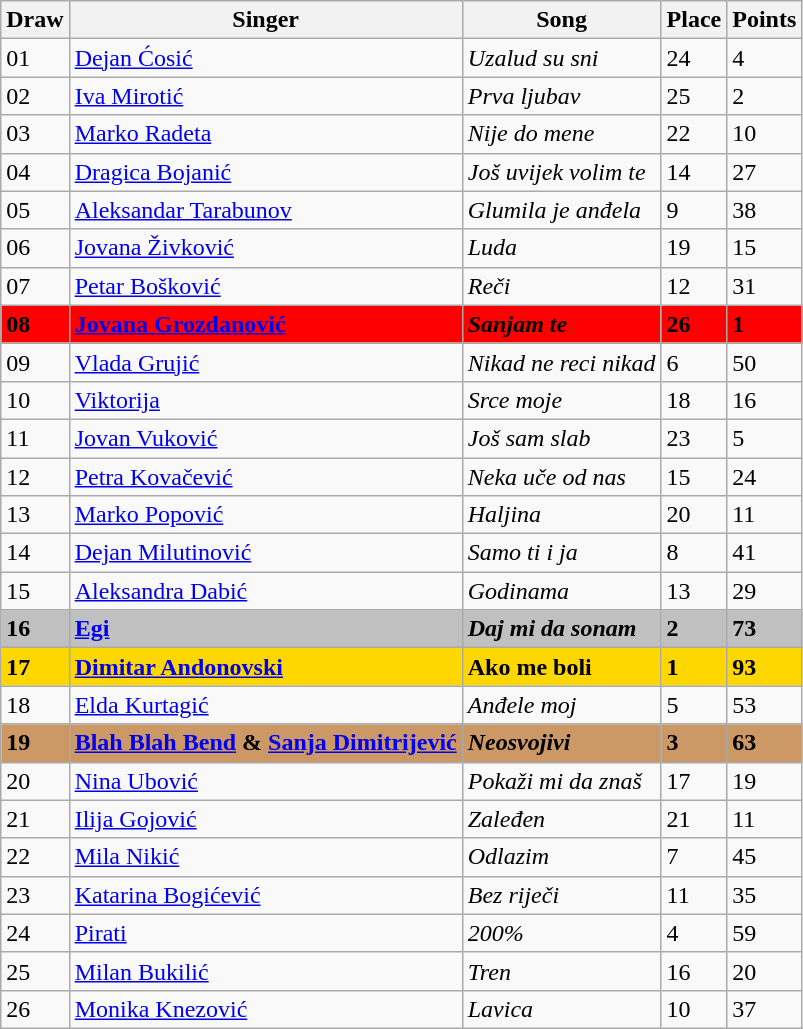<table class="sortable wikitable">
<tr>
<th>Draw</th>
<th>Singer</th>
<th>Song</th>
<th>Place</th>
<th>Points</th>
</tr>
<tr>
<td>01</td>
<td><a href='#'>Dejan Ćosić</a></td>
<td><em>Uzalud su sni</em></td>
<td>24</td>
<td>4</td>
</tr>
<tr>
<td>02</td>
<td><a href='#'>Iva Mirotić</a></td>
<td><em>Prva ljubav</em></td>
<td>25</td>
<td>2</td>
</tr>
<tr>
<td>03</td>
<td><a href='#'>Marko Radeta</a></td>
<td><em>Nije do mene</em></td>
<td>22</td>
<td>10</td>
</tr>
<tr>
<td>04</td>
<td><a href='#'>Dragica Bojanić</a></td>
<td><em>Još uvijek volim te</em></td>
<td>14</td>
<td>27</td>
</tr>
<tr>
<td>05</td>
<td><a href='#'>Aleksandar Tarabunov</a></td>
<td><em>Glumila je anđela</em></td>
<td>9</td>
<td>38</td>
</tr>
<tr>
<td>06</td>
<td><a href='#'>Jovana Živković</a></td>
<td><em>Luda</em></td>
<td>19</td>
<td>15</td>
</tr>
<tr>
<td>07</td>
<td><a href='#'>Petar Bošković</a></td>
<td><em>Reči</em></td>
<td>12</td>
<td>31</td>
</tr>
<tr style="font-weight:bold; background: red;">
<td>08</td>
<td><a href='#'>Jovana Grozdanović</a></td>
<td><em>Sanjam te</em></td>
<td>26</td>
<td>1</td>
</tr>
<tr>
<td>09</td>
<td><a href='#'>Vlada Grujić</a></td>
<td><em>Nikad ne reci nikad</em></td>
<td>6</td>
<td>50</td>
</tr>
<tr>
<td>10</td>
<td><a href='#'>Viktorija</a></td>
<td><em>Srce moje</em></td>
<td>18</td>
<td>16</td>
</tr>
<tr>
<td>11</td>
<td><a href='#'>Jovan Vuković</a></td>
<td><em>Još sam slab</em></td>
<td>23</td>
<td>5</td>
</tr>
<tr>
<td>12</td>
<td><a href='#'>Petra Kovačević</a></td>
<td><em>Neka uče od nas</em></td>
<td>15</td>
<td>24</td>
</tr>
<tr>
<td>13</td>
<td><a href='#'>Marko Popović</a></td>
<td><em>Haljina</em></td>
<td>20</td>
<td>11</td>
</tr>
<tr>
<td>14</td>
<td><a href='#'>Dejan Milutinović</a></td>
<td><em>Samo ti i ja</em></td>
<td>8</td>
<td>41</td>
</tr>
<tr>
<td>15</td>
<td><a href='#'>Aleksandra Dabić</a></td>
<td><em>Godinama</em></td>
<td>13</td>
<td>29</td>
</tr>
<tr style="font-weight:bold; background: silver;">
<td>16</td>
<td><a href='#'>Egi</a></td>
<td><em>Daj mi da sonam</em></td>
<td>2</td>
<td>73</td>
</tr>
<tr |- style="font-weight:bold; background: gold;">
<td>17</td>
<td><strong><a href='#'>Dimitar Andonovski</a></strong></td>
<td><strong>Ako me boli</strong></td>
<td>1</td>
<td>93</td>
</tr>
<tr>
<td>18</td>
<td><a href='#'>Elda Kurtagić</a></td>
<td><em>Anđele moj</em></td>
<td>5</td>
<td>53</td>
</tr>
<tr style="font-weight:bold; background:#CC9966;">
<td>19</td>
<td><a href='#'>Blah Blah Bend</a> & <a href='#'>Sanja Dimitrijević</a></td>
<td><em>Neosvojivi</em></td>
<td>3</td>
<td>63</td>
</tr>
<tr>
<td>20</td>
<td><a href='#'>Nina Ubović</a></td>
<td><em>Pokaži mi da znaš</em></td>
<td>17</td>
<td>19</td>
</tr>
<tr>
<td>21</td>
<td><a href='#'>Ilija Gojović</a></td>
<td><em>Zaleđen</em></td>
<td>21</td>
<td>11</td>
</tr>
<tr>
<td>22</td>
<td><a href='#'>Mila Nikić</a></td>
<td><em>Odlazim</em></td>
<td>7</td>
<td>45</td>
</tr>
<tr>
<td>23</td>
<td><a href='#'>Katarina Bogićević</a></td>
<td><em>Bez riječi</em></td>
<td>11</td>
<td>35</td>
</tr>
<tr>
<td>24</td>
<td><a href='#'>Pirati</a></td>
<td><em>200%</em></td>
<td>4</td>
<td>59</td>
</tr>
<tr>
<td>25</td>
<td><a href='#'>Milan Bukilić</a></td>
<td><em>Tren</em></td>
<td>16</td>
<td>20</td>
</tr>
<tr>
<td>26</td>
<td><a href='#'>Monika Knezović</a></td>
<td><em>Lavica</em></td>
<td>10</td>
<td>37</td>
</tr>
</table>
